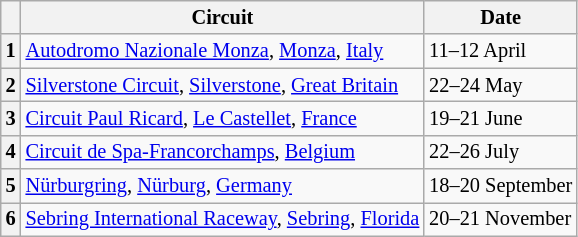<table class="wikitable" style="font-size: 85%;">
<tr>
<th></th>
<th>Circuit</th>
<th>Date</th>
</tr>
<tr>
<th>1</th>
<td> <a href='#'>Autodromo Nazionale Monza</a>, <a href='#'>Monza</a>, <a href='#'>Italy</a></td>
<td>11–12 April</td>
</tr>
<tr>
<th>2</th>
<td> <a href='#'>Silverstone Circuit</a>, <a href='#'>Silverstone</a>, <a href='#'>Great Britain</a></td>
<td>22–24 May</td>
</tr>
<tr>
<th>3</th>
<td> <a href='#'>Circuit Paul Ricard</a>, <a href='#'>Le Castellet</a>, <a href='#'>France</a></td>
<td>19–21 June</td>
</tr>
<tr>
<th>4</th>
<td> <a href='#'>Circuit de Spa-Francorchamps</a>, <a href='#'>Belgium</a></td>
<td>22–26 July</td>
</tr>
<tr>
<th>5</th>
<td> <a href='#'>Nürburgring</a>, <a href='#'>Nürburg</a>, <a href='#'>Germany</a></td>
<td>18–20 September</td>
</tr>
<tr>
<th>6</th>
<td> <a href='#'>Sebring International Raceway</a>, <a href='#'>Sebring</a>, <a href='#'>Florida</a></td>
<td>20–21 November</td>
</tr>
</table>
